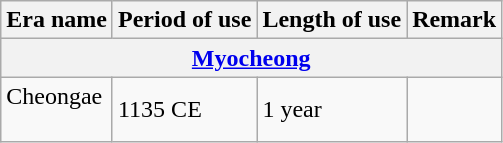<table class="wikitable">
<tr>
<th>Era name</th>
<th>Period of use</th>
<th>Length of use</th>
<th>Remark</th>
</tr>
<tr>
<th colspan="4"><a href='#'>Myocheong</a><br></th>
</tr>
<tr>
<td>Cheongae<br><br></td>
<td>1135 CE</td>
<td>1 year</td>
<td></td>
</tr>
</table>
